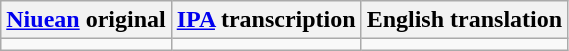<table class="wikitable">
<tr>
<th><a href='#'>Niuean</a> original</th>
<th><a href='#'>IPA</a> transcription</th>
<th>English translation</th>
</tr>
<tr style="vertical-align:top; white-space:nowrap;">
<td></td>
<td></td>
<td></td>
</tr>
</table>
